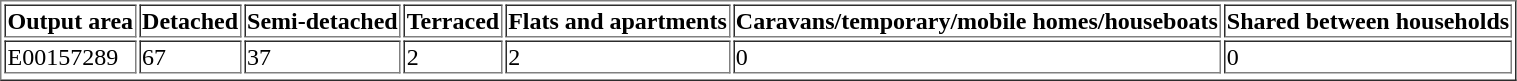<table border=yes>
<tr>
<th>Output area</th>
<th>Detached</th>
<th>Semi-detached</th>
<th>Terraced</th>
<th>Flats and apartments</th>
<th>Caravans/temporary/mobile homes/houseboats</th>
<th>Shared between households</th>
</tr>
<tr>
<td>E00157289</td>
<td>67</td>
<td>37</td>
<td>2</td>
<td>2</td>
<td>0</td>
<td>0</td>
</tr>
<tr>
</tr>
</table>
